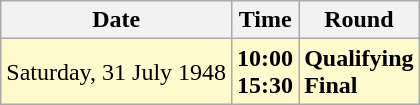<table class="wikitable">
<tr>
<th>Date</th>
<th>Time</th>
<th>Round</th>
</tr>
<tr style=background:lemonchiffon>
<td>Saturday, 31 July 1948</td>
<td><strong>10:00</strong><br><strong>15:30</strong></td>
<td><strong>Qualifying</strong><br><strong>Final</strong></td>
</tr>
</table>
